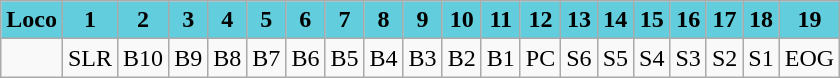<table class="wikitable plainrowheaders unsortable" style="text-align:center">
<tr>
<th scope="col" rowspan="1" style="background:#62CEDD;">Loco</th>
<th scope="col" rowspan="1" style="background:#62CEDD;">1</th>
<th scope="col" rowspan="1" style="background:#62CEDD;">2</th>
<th scope="col" rowspan="1" style="background:#62CEDD;">3</th>
<th scope="col" rowspan="1" style="background:#62CEDD;">4</th>
<th scope="col" rowspan="1" style="background:#62CEDD;">5</th>
<th scope="col" rowspan="1" style="background:#62CEDD;">6</th>
<th scope="col" rowspan="1" style="background:#62CEDD;">7</th>
<th scope="col" rowspan="1" style="background:#62CEDD;">8</th>
<th scope="col" rowspan="1" style="background:#62CEDD;">9</th>
<th scope="col" rowspan="1" style="background:#62CEDD;">10</th>
<th scope="col" rowspan="1" style="background:#62CEDD;">11</th>
<th scope="col" rowspan="1" style="background:#62CEDD;">12</th>
<th scope="col" rowspan="1" style="background:#62CEDD;">13</th>
<th scope="col" rowspan="1" style="background:#62CEDD;">14</th>
<th scope="col" rowspan="1" style="background:#62CEDD;">15</th>
<th scope="col" rowspan="1" style="background:#62CEDD;">16</th>
<th scope="col" rowspan="1" style="background:#62CEDD;">17</th>
<th scope="col" rowspan="1" style="background:#62CEDD;">18</th>
<th scope="col" rowspan="1" style="background:#62CEDD;">19</th>
</tr>
<tr>
<td></td>
<td>SLR</td>
<td>B10</td>
<td>B9</td>
<td>B8</td>
<td>B7</td>
<td>B6</td>
<td>B5</td>
<td>B4</td>
<td>B3</td>
<td>B2</td>
<td>B1</td>
<td>PC</td>
<td>S6</td>
<td>S5</td>
<td>S4</td>
<td>S3</td>
<td>S2</td>
<td>S1</td>
<td>EOG</td>
</tr>
</table>
